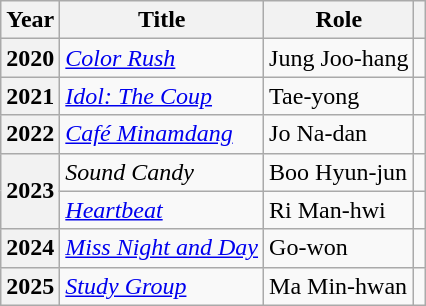<table class="wikitable plainrowheaders sortable">
<tr>
<th scope="col">Year</th>
<th scope="col">Title</th>
<th scope="col">Role</th>
<th scope="col" class="unsortable"></th>
</tr>
<tr>
<th scope="row">2020</th>
<td><em><a href='#'>Color Rush</a></em></td>
<td>Jung Joo-hang</td>
<td style="text-align:center"></td>
</tr>
<tr>
<th scope="row">2021</th>
<td><em><a href='#'>Idol: The Coup</a></em></td>
<td>Tae-yong</td>
<td style="text-align:center"></td>
</tr>
<tr>
<th scope="row">2022</th>
<td><em><a href='#'>Café Minamdang</a></em></td>
<td>Jo Na-dan</td>
<td style="text-align:center"></td>
</tr>
<tr>
<th scope="row" rowspan="2">2023</th>
<td><em>Sound Candy</em></td>
<td>Boo Hyun-jun</td>
<td style="text-align:center"></td>
</tr>
<tr>
<td><em><a href='#'>Heartbeat</a></em></td>
<td>Ri Man-hwi</td>
<td style="text-align:center"></td>
</tr>
<tr>
<th scope="row">2024</th>
<td><em><a href='#'>Miss Night and Day</a></em></td>
<td>Go-won</td>
<td style="text-align:center"></td>
</tr>
<tr>
<th scope="row">2025</th>
<td><em><a href='#'>Study Group</a></em></td>
<td>Ma Min-hwan</td>
<td style="text-align:center"></td>
</tr>
</table>
